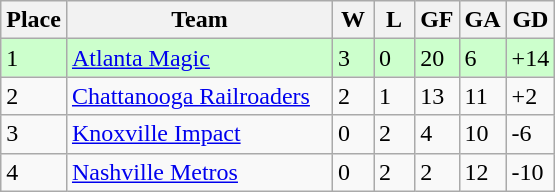<table class="wikitable">
<tr>
<th>Place</th>
<th style="width:170px;">Team</th>
<th width="20">W</th>
<th width="20">L</th>
<th width="20">GF</th>
<th width="20">GA</th>
<th width="25">GD</th>
</tr>
<tr style="background:#cfc;">
<td>1</td>
<td><a href='#'>Atlanta Magic</a></td>
<td>3</td>
<td>0</td>
<td>20</td>
<td>6</td>
<td>+14</td>
</tr>
<tr>
<td>2</td>
<td><a href='#'>Chattanooga Railroaders</a></td>
<td>2</td>
<td>1</td>
<td>13</td>
<td>11</td>
<td>+2</td>
</tr>
<tr>
<td>3</td>
<td><a href='#'>Knoxville Impact</a></td>
<td>0</td>
<td>2</td>
<td>4</td>
<td>10</td>
<td>-6</td>
</tr>
<tr>
<td>4</td>
<td><a href='#'>Nashville Metros</a></td>
<td>0</td>
<td>2</td>
<td>2</td>
<td>12</td>
<td>-10</td>
</tr>
</table>
